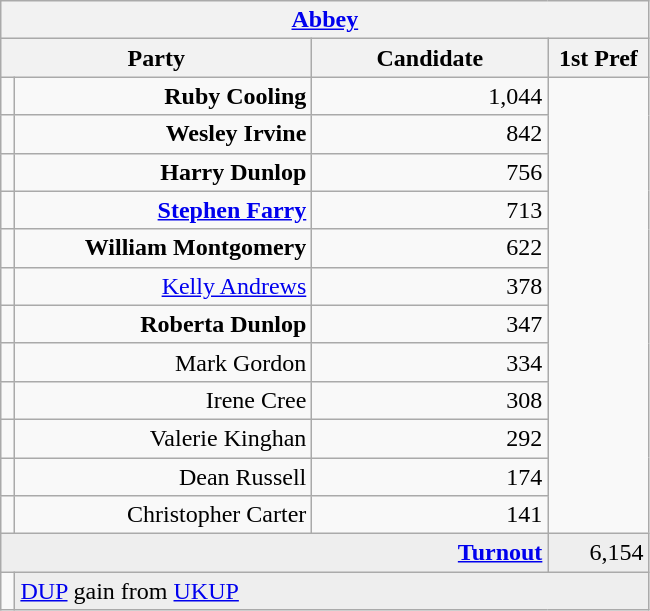<table class="wikitable">
<tr>
<th colspan="4" align="center"><a href='#'>Abbey</a></th>
</tr>
<tr>
<th colspan="2" align="center" width=200>Party</th>
<th width=150>Candidate</th>
<th width=60>1st Pref</th>
</tr>
<tr>
<td></td>
<td align="right"><strong>Ruby Cooling</strong></td>
<td align="right">1,044</td>
</tr>
<tr>
<td></td>
<td align="right"><strong>Wesley Irvine</strong></td>
<td align="right">842</td>
</tr>
<tr>
<td></td>
<td align="right"><strong>Harry Dunlop</strong></td>
<td align="right">756</td>
</tr>
<tr>
<td></td>
<td align="right"><strong><a href='#'>Stephen Farry</a></strong></td>
<td align="right">713</td>
</tr>
<tr>
<td></td>
<td align="right"><strong>William Montgomery</strong></td>
<td align="right">622</td>
</tr>
<tr>
<td></td>
<td align="right"><a href='#'>Kelly Andrews</a></td>
<td align="right">378</td>
</tr>
<tr>
<td></td>
<td align="right"><strong>Roberta Dunlop</strong></td>
<td align="right">347</td>
</tr>
<tr>
<td></td>
<td align="right">Mark Gordon</td>
<td align="right">334</td>
</tr>
<tr>
<td></td>
<td align="right">Irene Cree</td>
<td align="right">308</td>
</tr>
<tr>
<td></td>
<td align="right">Valerie Kinghan</td>
<td align="right">292</td>
</tr>
<tr>
<td></td>
<td align="right">Dean Russell</td>
<td align="right">174</td>
</tr>
<tr>
<td></td>
<td align="right">Christopher Carter</td>
<td align="right">141</td>
</tr>
<tr bgcolor="EEEEEE">
<td colspan=3 align="right"><strong><a href='#'>Turnout</a></strong></td>
<td align="right">6,154</td>
</tr>
<tr>
<td bgcolor=></td>
<td colspan=3 bgcolor="EEEEEE"><a href='#'>DUP</a> gain from <a href='#'>UKUP</a></td>
</tr>
</table>
